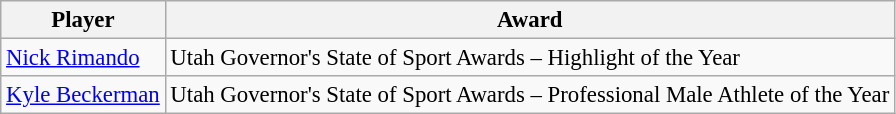<table class="wikitable" style="font-size: 95%; text-align: left;">
<tr>
<th>Player</th>
<th>Award</th>
</tr>
<tr>
<td> <a href='#'>Nick Rimando</a></td>
<td>Utah Governor's State of Sport Awards – Highlight of the Year</td>
</tr>
<tr>
<td> <a href='#'>Kyle Beckerman</a></td>
<td>Utah Governor's State of Sport Awards – Professional Male Athlete of the Year</td>
</tr>
</table>
